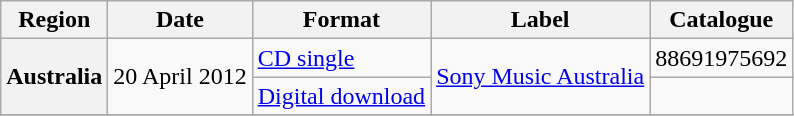<table class="wikitable plainrowheaders">
<tr>
<th scope="col">Region</th>
<th scope="col">Date</th>
<th scope="col">Format</th>
<th scope="col">Label</th>
<th scope="col">Catalogue</th>
</tr>
<tr>
<th scope="row" rowspan="2">Australia</th>
<td rowspan="2">20 April 2012</td>
<td><a href='#'>CD single</a></td>
<td rowspan="2"><a href='#'>Sony Music Australia</a></td>
<td>88691975692</td>
</tr>
<tr>
<td><a href='#'>Digital download</a></td>
<td></td>
</tr>
<tr>
</tr>
</table>
